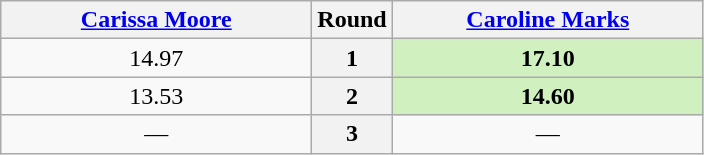<table class="wikitable">
<tr>
<th width=200> <a href='#'>Carissa Moore</a></th>
<th>Round</th>
<th width=200> <a href='#'>Caroline Marks</a></th>
</tr>
<tr>
<td align=center>14.97</td>
<th>1</th>
<td align=center bgcolor=d0f0c0><strong>17.10</strong></td>
</tr>
<tr>
<td align=center>13.53</td>
<th>2</th>
<td align=center bgcolor=d0f0c0><strong>14.60</strong></td>
</tr>
<tr>
<td align=center>—</td>
<th>3</th>
<td align=center>—</td>
</tr>
</table>
